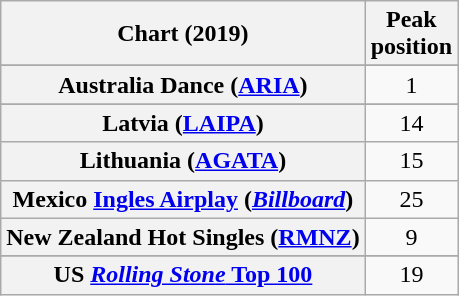<table class="wikitable sortable plainrowheaders" style="text-align:center">
<tr>
<th scope="col">Chart (2019)</th>
<th scope="col">Peak<br>position</th>
</tr>
<tr>
</tr>
<tr>
<th scope="row">Australia Dance (<a href='#'>ARIA</a>)</th>
<td>1</td>
</tr>
<tr>
</tr>
<tr>
</tr>
<tr>
</tr>
<tr>
</tr>
<tr>
</tr>
<tr>
</tr>
<tr>
</tr>
<tr>
</tr>
<tr>
</tr>
<tr>
</tr>
<tr>
</tr>
<tr>
<th scope="row">Latvia (<a href='#'>LAIPA</a>)</th>
<td>14</td>
</tr>
<tr>
<th scope="row">Lithuania (<a href='#'>AGATA</a>)</th>
<td>15</td>
</tr>
<tr>
<th scope="row">Mexico <a href='#'>Ingles Airplay</a> (<em><a href='#'>Billboard</a></em>)</th>
<td>25</td>
</tr>
<tr>
<th scope="row">New Zealand Hot Singles (<a href='#'>RMNZ</a>)</th>
<td>9</td>
</tr>
<tr>
</tr>
<tr>
</tr>
<tr>
</tr>
<tr>
</tr>
<tr>
</tr>
<tr>
</tr>
<tr>
</tr>
<tr>
</tr>
<tr>
</tr>
<tr>
</tr>
<tr>
<th scope="row">US <a href='#'><em>Rolling Stone</em> Top 100</a></th>
<td>19</td>
</tr>
</table>
